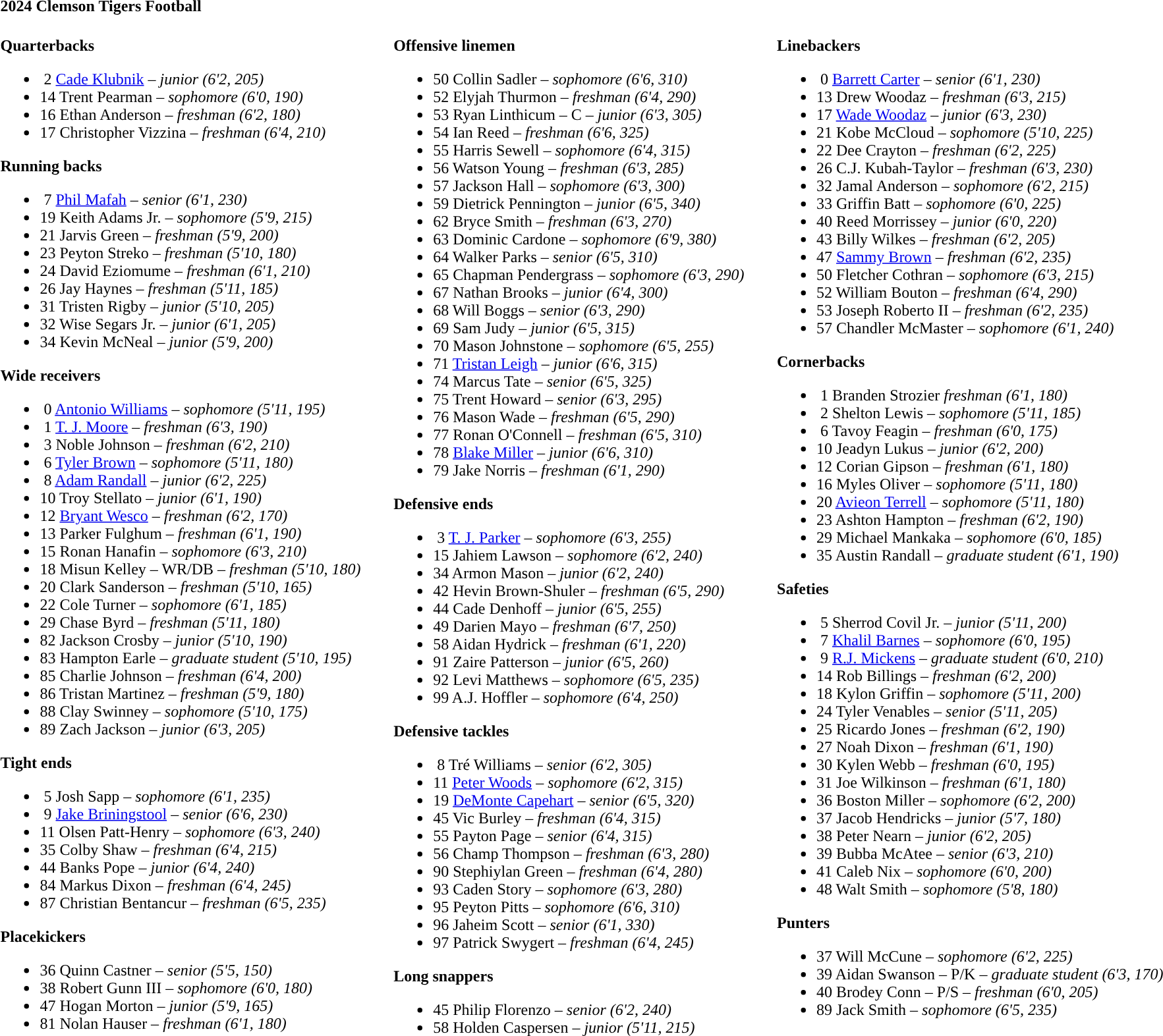<table class="toccolours" style="text-align: left;">
<tr>
<td colspan=11><strong>2024 Clemson Tigers Football</strong></td>
</tr>
<tr>
<td valign="top"><br><strong>Quarterbacks</strong><ul><li> 2 <a href='#'>Cade Klubnik</a> – <em>junior (6'2, 205)</em></li><li>14 Trent Pearman – <em> sophomore (6'0, 190)</em></li><li>16 Ethan Anderson – <em>freshman (6'2, 180)</em></li><li>17 Christopher Vizzina – <em> freshman (6'4, 210)</em></li></ul><strong>Running backs</strong><ul><li> 7 <a href='#'>Phil Mafah</a> – <em>senior (6'1, 230)</em></li><li>19 Keith Adams Jr. – <em> sophomore (5'9, 215)</em></li><li>21 Jarvis Green – <em> freshman (5'9, 200)</em></li><li>23 Peyton Streko – <em> freshman (5'10, 180)</em></li><li>24 David Eziomume – <em>freshman (6'1, 210)</em></li><li>26 Jay Haynes – <em> freshman (5'11, 185)</em></li><li>31 Tristen Rigby – <em> junior (5'10, 205)</em></li><li>32 Wise Segars Jr. – <em> junior (6'1, 205)</em></li><li>34 Kevin McNeal – <em> junior (5'9, 200)</em></li></ul><strong>Wide receivers</strong><ul><li> 0 <a href='#'>Antonio Williams</a> – <em> sophomore (5'11, 195)</em></li><li> 1 <a href='#'>T. J. Moore</a> – <em>freshman (6'3, 190)</em></li><li> 3 Noble Johnson – <em> freshman (6'2, 210)</em></li><li> 6 <a href='#'>Tyler Brown</a> – <em>sophomore (5'11, 180)</em></li><li> 8 <a href='#'>Adam Randall</a> – <em>junior (6'2, 225)</em></li><li>10 Troy Stellato – <em> junior (6'1, 190)</em></li><li>12 <a href='#'>Bryant Wesco</a> – <em>freshman (6'2, 170)</em></li><li>13 Parker Fulghum – <em>freshman (6'1, 190)</em></li><li>15 Ronan Hanafin – <em>sophomore (6'3, 210)</em></li><li>18 Misun Kelley – WR/DB – <em> freshman (5'10, 180)</em></li><li>20 Clark Sanderson – <em>freshman (5'10, 165)</em></li><li>22 Cole Turner – <em> sophomore (6'1, 185)</em></li><li>29 Chase Byrd – <em>freshman (5'11, 180)</em></li><li>82 Jackson Crosby – <em> junior (5'10, 190)</em></li><li>83 Hampton Earle – <em>graduate student (5'10, 195)</em></li><li>85 Charlie Johnson – <em> freshman (6'4, 200)</em></li><li>86 Tristan Martinez – <em> freshman (5'9, 180)</em></li><li>88 Clay Swinney – <em> sophomore (5'10, 175)</em></li><li>89 Zach Jackson – <em> junior (6'3, 205)</em></li></ul><strong>Tight ends</strong><ul><li> 5 Josh Sapp – <em> sophomore (6'1, 235)</em></li><li> 9 <a href='#'>Jake Briningstool</a> – <em>senior (6'6, 230)</em></li><li>11 Olsen Patt-Henry – <em>sophomore (6'3, 240)</em></li><li>35 Colby Shaw – <em> freshman (6'4, 215)</em></li><li>44 Banks Pope – <em> junior (6'4, 240)</em></li><li>84 Markus Dixon – <em> freshman (6'4, 245)</em></li><li>87 Christian Bentancur – <em>freshman (6'5, 235)</em></li></ul><strong>Placekickers</strong><ul><li>36 Quinn Castner – <em> senior (5'5, 150)</em></li><li>38 Robert Gunn III – <em> sophomore (6'0, 180)</em></li><li>47 Hogan Morton – <em> junior (5'9, 165)</em></li><li>81 Nolan Hauser – <em>freshman (6'1, 180)</em></li></ul></td>
<td width="25"> </td>
<td valign="top"><br><strong>Offensive linemen</strong><ul><li>50 Collin Sadler – <em> sophomore (6'6, 310)</em></li><li>52 Elyjah Thurmon – <em>freshman (6'4, 290)</em></li><li>53 Ryan Linthicum – C – <em> junior (6'3, 305)</em></li><li>54 Ian Reed – <em> freshman (6'6, 325)</em></li><li>55 Harris Sewell – <em>sophomore (6'4, 315)</em></li><li>56 Watson Young – <em>freshman (6'3, 285)</em></li><li>57 Jackson Hall – <em> sophomore (6'3, 300)</em></li><li>59 Dietrick Pennington – <em> junior (6'5, 340)</em></li><li>62 Bryce Smith – <em> freshman (6'3, 270)</em></li><li>63 Dominic Cardone – <em> sophomore (6'9, 380)</em></li><li>64 Walker Parks – <em> senior (6'5, 310)</em></li><li>65 Chapman Pendergrass – <em> sophomore (6'3, 290)</em></li><li>67 Nathan Brooks – <em> junior (6'4, 300)</em></li><li>68 Will Boggs – <em> senior (6'3, 290)</em></li><li>69 Sam Judy – <em> junior (6'5, 315)</em></li><li>70 Mason Johnstone – <em> sophomore (6'5, 255)</em></li><li>71 <a href='#'>Tristan Leigh</a> – <em> junior (6'6, 315)</em></li><li>74 Marcus Tate – <em>senior (6'5, 325)</em></li><li>75 Trent Howard – <em> senior (6'3, 295)</em></li><li>76 Mason Wade – <em>freshman (6'5, 290)</em></li><li>77 Ronan O'Connell – <em>freshman (6'5, 310)</em></li><li>78 <a href='#'>Blake Miller</a> – <em>junior (6'6, 310)</em></li><li>79 Jake Norris – <em> freshman (6'1, 290)</em></li></ul><strong>Defensive ends</strong><ul><li> 3 <a href='#'>T. J. Parker</a> – <em>sophomore (6'3, 255)</em></li><li>15 Jahiem Lawson – <em> sophomore (6'2, 240)</em></li><li>34 Armon Mason – <em> junior (6'2, 240)</em></li><li>42 Hevin Brown-Shuler – <em>freshman (6'5, 290)</em></li><li>44 Cade Denhoff – <em> junior (6'5, 255)</em></li><li>49 Darien Mayo – <em>freshman (6'7, 250)</em></li><li>58 Aidan Hydrick – <em>freshman (6'1, 220)</em></li><li>91 Zaire Patterson – <em> junior (6'5, 260)</em></li><li>92 Levi Matthews – <em> sophomore (6'5, 235)</em></li><li>99 A.J. Hoffler – <em>sophomore (6'4, 250)</em></li></ul><strong>Defensive tackles</strong><ul><li> 8 Tré Williams – <em> senior (6'2, 305)</em></li><li>11 <a href='#'>Peter Woods</a> – <em>sophomore (6'2, 315)</em></li><li>19 <a href='#'>DeMonte Capehart</a> – <em> senior (6'5, 320)</em></li><li>45 Vic Burley – <em> freshman (6'4, 315)</em></li><li>55 Payton Page – <em>senior (6'4, 315)</em></li><li>56 Champ Thompson – <em>freshman (6'3, 280)</em></li><li>90 Stephiylan Green – <em> freshman (6'4, 280)</em></li><li>93 Caden Story – <em> sophomore (6'3, 280)</em></li><li>95 Peyton Pitts – <em> sophomore (6'6, 310)</em></li><li>96 Jaheim Scott – <em> senior (6'1, 330)</em></li><li>97 Patrick Swygert – <em> freshman (6'4, 245)</em></li></ul><strong>Long snappers</strong><ul><li>45 Philip Florenzo – <em> senior (6'2, 240)</em></li><li>58 Holden Caspersen – <em> junior (5'11, 215)</em></li></ul></td>
<td width="25"> </td>
<td valign="top"><br><strong>Linebackers</strong><ul><li> 0 <a href='#'>Barrett Carter</a> – <em>senior (6'1, 230)</em></li><li>13 Drew Woodaz – <em>freshman (6'3, 215)</em></li><li>17 <a href='#'>Wade Woodaz</a> – <em>junior (6'3, 230)</em></li><li>21 Kobe McCloud – <em> sophomore (5'10, 225)</em></li><li>22 Dee Crayton – <em> freshman (6'2, 225)</em></li><li>26 C.J. Kubah-Taylor – <em>freshman (6'3, 230)</em></li><li>32 Jamal Anderson – <em>sophomore (6'2, 215)</em></li><li>33 Griffin Batt – <em> sophomore (6'0, 225)</em></li><li>40 Reed Morrissey – <em> junior (6'0, 220)</em></li><li>43 Billy Wilkes – <em>freshman (6'2, 205)</em></li><li>47 <a href='#'>Sammy Brown</a> – <em>freshman (6'2, 235)</em></li><li>50 Fletcher Cothran – <em> sophomore (6'3, 215)</em></li><li>52 William Bouton – <em>freshman (6'4, 290)</em></li><li>53 Joseph Roberto II – <em>freshman (6'2, 235)</em></li><li>57 Chandler McMaster – <em> sophomore (6'1, 240)</em></li></ul><strong>Cornerbacks</strong><ul><li> 1 Branden Strozier <em> freshman (6'1, 180)</em></li><li> 2 Shelton Lewis – <em>sophomore (5'11, 185)</em></li><li> 6 Tavoy Feagin – <em>freshman (6'0, 175)</em></li><li>10 Jeadyn Lukus – <em>junior (6'2, 200)</em></li><li>12 Corian Gipson – <em>freshman (6'1, 180)</em></li><li>16 Myles Oliver – <em> sophomore (5'11, 180)</em></li><li>20 <a href='#'>Avieon Terrell</a> – <em>sophomore (5'11, 180)</em></li><li>23 Ashton Hampton – <em>freshman (6'2, 190)</em></li><li>29 Michael Mankaka – <em> sophomore (6'0, 185)</em></li><li>35 Austin Randall – <em>graduate student (6'1, 190)</em></li></ul><strong>Safeties</strong><ul><li> 5 Sherrod Covil Jr. – <em>junior (5'11, 200)</em></li><li> 7 <a href='#'>Khalil Barnes</a> – <em>sophomore (6'0, 195)</em></li><li> 9 <a href='#'>R.J. Mickens</a> – <em>graduate student (6'0, 210)</em></li><li>14 Rob Billings – <em> freshman (6'2, 200)</em></li><li>18 Kylon Griffin – <em> sophomore (5'11, 200)</em></li><li>24 Tyler Venables – <em> senior (5'11, 205)</em></li><li>25 Ricardo Jones – <em>freshman (6'2, 190)</em></li><li>27 Noah Dixon – <em>freshman (6'1, 190)</em></li><li>30 Kylen Webb – <em> freshman (6'0, 195)</em></li><li>31 Joe Wilkinson – <em>freshman (6'1, 180)</em></li><li>36 Boston Miller – <em> sophomore (6'2, 200)</em></li><li>37 Jacob Hendricks – <em> junior (5'7, 180)</em></li><li>38 Peter Nearn – <em> junior (6'2, 205)</em></li><li>39 Bubba McAtee – <em> senior (6'3, 210)</em></li><li>41 Caleb Nix – <em> sophomore (6'0, 200)</em></li><li>48 Walt Smith – <em> sophomore (5'8, 180)</em></li></ul><strong>Punters</strong><ul><li>37 Will McCune – <em> sophomore (6'2, 225)</em></li><li>39 Aidan Swanson – P/K – <em>graduate student (6'3, 170)</em></li><li>40 Brodey Conn – P/S – <em> freshman (6'0, 205)</em></li><li>89 Jack Smith – <em> sophomore (6'5, 235)</em></li></ul></td>
</tr>
<tr>
</tr>
</table>
